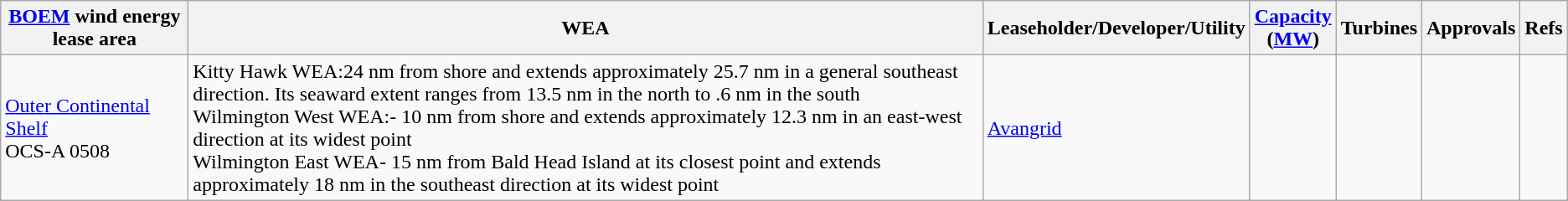<table class="wikitable sortable">
<tr>
<th><a href='#'>BOEM</a> wind energy lease area</th>
<th class="unsortable">WEA</th>
<th>Leaseholder/Developer/Utility</th>
<th data-sort-type="number"><a href='#'>Capacity</a><br>(<a href='#'>MW</a>)</th>
<th>Turbines</th>
<th>Approvals</th>
<th>Refs</th>
</tr>
<tr>
<td><a href='#'>Outer Continental Shelf</a><br>OCS-A 0508</td>
<td>Kitty Hawk WEA:24 nm from shore and extends approximately 25.7 nm in a general southeast direction. Its seaward extent ranges from 13.5 nm in the north to .6 nm in the south<br>Wilmington West WEA:- 10 nm from shore and extends approximately 12.3 nm in an east-west direction at its widest point<br>Wilmington East WEA- 15 nm from Bald Head Island at its closest point and extends approximately 18 nm in the southeast direction at its widest point</td>
<td><a href='#'>Avangrid</a></td>
<td></td>
<td></td>
<td></td>
<td></td>
</tr>
</table>
